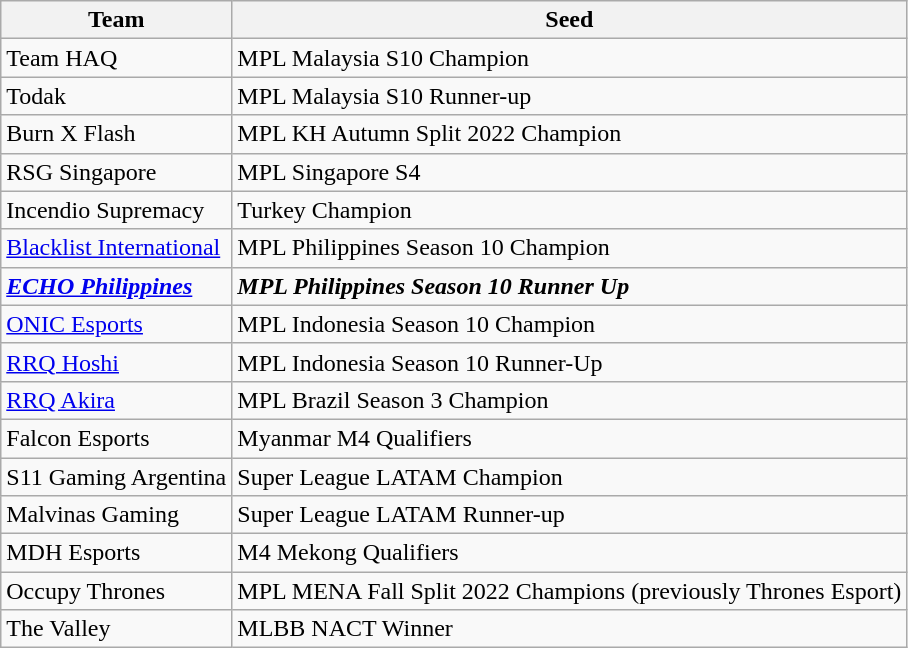<table class="wikitable">
<tr>
<th>Team</th>
<th>Seed</th>
</tr>
<tr>
<td> Team HAQ</td>
<td>MPL Malaysia S10 Champion</td>
</tr>
<tr>
<td> Todak</td>
<td>MPL Malaysia S10 Runner-up</td>
</tr>
<tr>
<td> Burn X Flash</td>
<td>MPL KH Autumn Split 2022 Champion</td>
</tr>
<tr>
<td> RSG Singapore</td>
<td>MPL Singapore S4</td>
</tr>
<tr>
<td> Incendio Supremacy</td>
<td>Turkey Champion</td>
</tr>
<tr>
<td> <a href='#'>Blacklist International</a></td>
<td>MPL Philippines Season 10 Champion</td>
</tr>
<tr>
<td><strong><em> <a href='#'>ECHO Philippines</a></em></strong></td>
<td><strong><em>MPL Philippines Season 10 Runner Up</em></strong></td>
</tr>
<tr>
<td> <a href='#'>ONIC Esports</a></td>
<td>MPL Indonesia Season 10 Champion</td>
</tr>
<tr>
<td> <a href='#'>RRQ Hoshi</a></td>
<td>MPL Indonesia Season 10 Runner-Up</td>
</tr>
<tr>
<td> <a href='#'>RRQ Akira</a></td>
<td>MPL Brazil Season 3 Champion</td>
</tr>
<tr>
<td> Falcon Esports</td>
<td>Myanmar M4 Qualifiers</td>
</tr>
<tr>
<td> S11 Gaming Argentina</td>
<td>Super League LATAM Champion</td>
</tr>
<tr>
<td> Malvinas Gaming</td>
<td>Super League LATAM Runner-up</td>
</tr>
<tr>
<td> MDH Esports</td>
<td>M4 Mekong Qualifiers</td>
</tr>
<tr>
<td> Occupy Thrones</td>
<td>MPL MENA Fall Split 2022 Champions (previously Thrones Esport)</td>
</tr>
<tr>
<td> The Valley</td>
<td>MLBB NACT Winner</td>
</tr>
</table>
